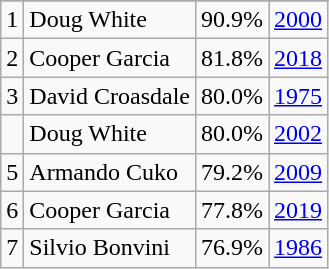<table class="wikitable">
<tr>
</tr>
<tr>
<td>1</td>
<td>Doug White</td>
<td><abbr>90.9%</abbr></td>
<td><a href='#'>2000</a></td>
</tr>
<tr>
<td>2</td>
<td>Cooper Garcia</td>
<td><abbr>81.8%</abbr></td>
<td><a href='#'>2018</a></td>
</tr>
<tr>
<td>3</td>
<td>David Croasdale</td>
<td><abbr>80.0%</abbr></td>
<td><a href='#'>1975</a></td>
</tr>
<tr>
<td></td>
<td>Doug White</td>
<td><abbr>80.0%</abbr></td>
<td><a href='#'>2002</a></td>
</tr>
<tr>
<td>5</td>
<td>Armando Cuko</td>
<td><abbr>79.2%</abbr></td>
<td><a href='#'>2009</a></td>
</tr>
<tr>
<td>6</td>
<td>Cooper Garcia</td>
<td><abbr>77.8%</abbr></td>
<td><a href='#'>2019</a></td>
</tr>
<tr>
<td>7</td>
<td>Silvio Bonvini</td>
<td><abbr>76.9%</abbr></td>
<td><a href='#'>1986</a></td>
</tr>
</table>
